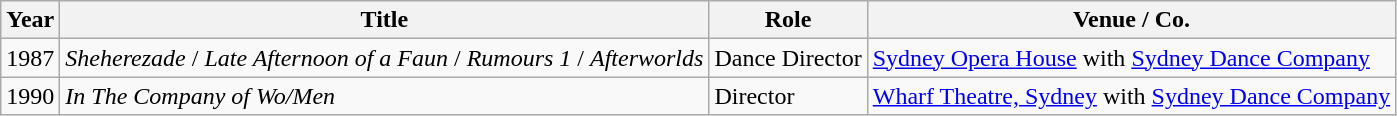<table class="wikitable">
<tr>
<th>Year</th>
<th>Title</th>
<th>Role</th>
<th>Venue / Co.</th>
</tr>
<tr>
<td>1987</td>
<td><em>Sheherezade</em> / <em>Late Afternoon of a Faun</em> / <em>Rumours 1</em> / <em>Afterworlds</em></td>
<td>Dance Director</td>
<td><a href='#'>Sydney Opera House</a> with <a href='#'>Sydney Dance Company</a></td>
</tr>
<tr>
<td>1990</td>
<td><em>In The Company of Wo/Men</em></td>
<td>Director</td>
<td><a href='#'>Wharf Theatre, Sydney</a> with <a href='#'>Sydney Dance Company</a></td>
</tr>
</table>
